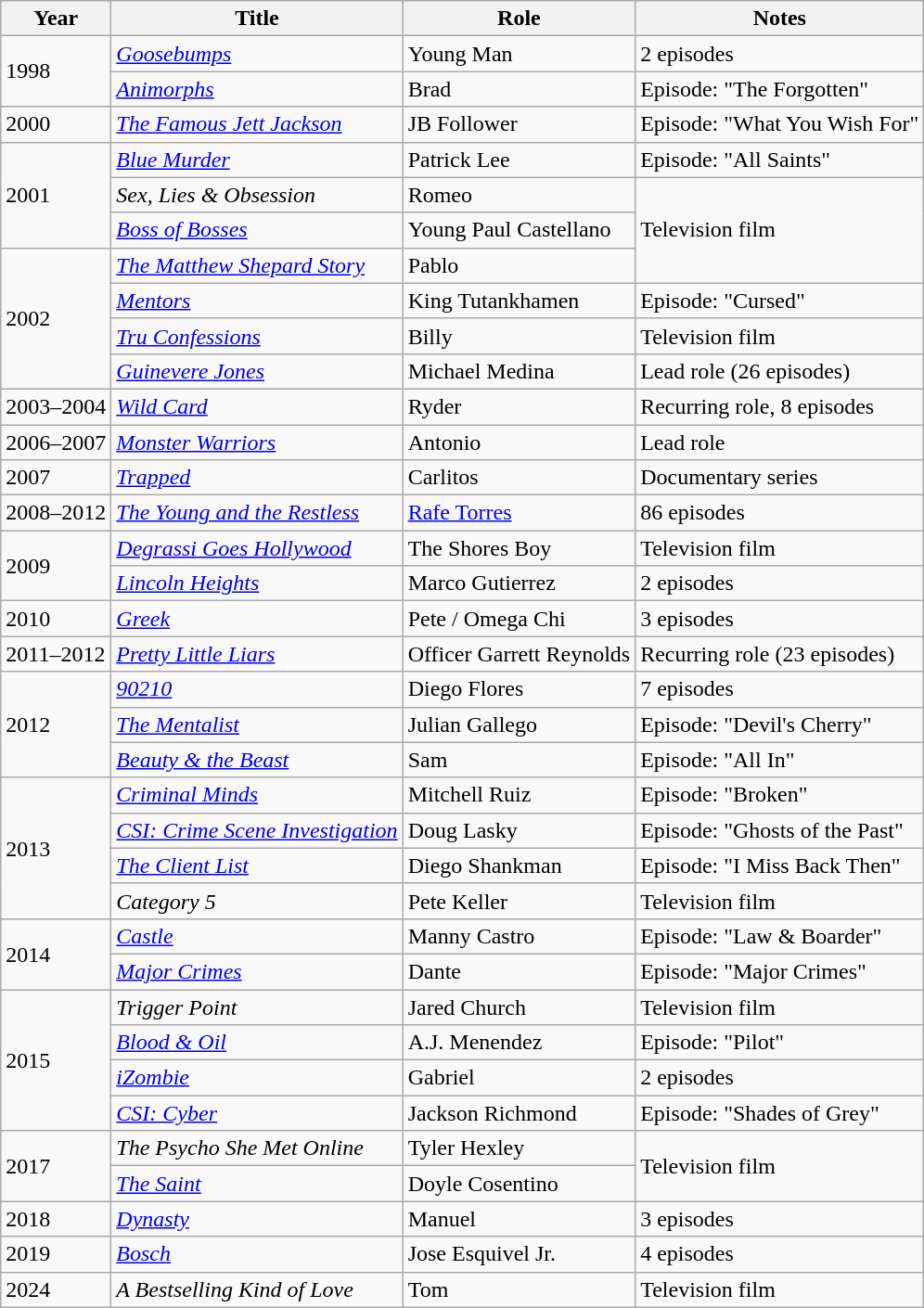<table class="wikitable sortable">
<tr>
<th>Year</th>
<th>Title</th>
<th>Role</th>
<th class="unsortable">Notes</th>
</tr>
<tr>
<td rowspan=2>1998</td>
<td><em><a href='#'>Goosebumps</a></em></td>
<td>Young Man</td>
<td>2 episodes</td>
</tr>
<tr>
<td><em><a href='#'>Animorphs</a></em></td>
<td>Brad</td>
<td>Episode: "The Forgotten"</td>
</tr>
<tr>
<td>2000</td>
<td data-sort-value="Famous Jett Jackson, The"><em><a href='#'>The Famous Jett Jackson</a></em></td>
<td>JB Follower</td>
<td>Episode: "What You Wish For"</td>
</tr>
<tr>
<td rowspan=3>2001</td>
<td><em><a href='#'>Blue Murder</a></em></td>
<td>Patrick Lee</td>
<td>Episode: "All Saints"</td>
</tr>
<tr>
<td><em>Sex, Lies & Obsession</em></td>
<td>Romeo</td>
<td rowspan=3>Television film</td>
</tr>
<tr>
<td><em><a href='#'>Boss of Bosses</a></em></td>
<td>Young Paul Castellano</td>
</tr>
<tr>
<td rowspan=4>2002</td>
<td data-sort-value="Matthew Shepard Story, The"><em><a href='#'>The Matthew Shepard Story</a></em></td>
<td>Pablo</td>
</tr>
<tr>
<td><em><a href='#'>Mentors</a></em></td>
<td>King Tutankhamen</td>
<td>Episode: "Cursed"</td>
</tr>
<tr>
<td><em><a href='#'>Tru Confessions</a></em></td>
<td>Billy</td>
<td>Television film</td>
</tr>
<tr>
<td><em><a href='#'>Guinevere Jones</a></em></td>
<td>Michael Medina</td>
<td>Lead role (26 episodes)</td>
</tr>
<tr>
<td>2003–2004</td>
<td><em><a href='#'>Wild Card</a></em></td>
<td>Ryder</td>
<td>Recurring role, 8 episodes</td>
</tr>
<tr>
<td>2006–2007</td>
<td><em><a href='#'>Monster Warriors</a></em></td>
<td>Antonio</td>
<td>Lead role</td>
</tr>
<tr>
<td>2007</td>
<td><em><a href='#'>Trapped</a></em></td>
<td>Carlitos</td>
<td>Documentary series</td>
</tr>
<tr>
<td>2008–2012</td>
<td data-sort-value="Young and the Restless, The"><em><a href='#'>The Young and the Restless</a></em></td>
<td><a href='#'>Rafe Torres</a></td>
<td>86 episodes</td>
</tr>
<tr>
<td rowspan=2>2009</td>
<td><em><a href='#'>Degrassi Goes Hollywood</a></em></td>
<td>The Shores Boy</td>
<td>Television film</td>
</tr>
<tr>
<td><em><a href='#'>Lincoln Heights</a></em></td>
<td>Marco Gutierrez</td>
<td>2 episodes</td>
</tr>
<tr>
<td>2010</td>
<td><em><a href='#'>Greek</a></em></td>
<td>Pete / Omega Chi</td>
<td>3 episodes</td>
</tr>
<tr>
<td>2011–2012</td>
<td><em><a href='#'>Pretty Little Liars</a></em></td>
<td>Officer Garrett Reynolds</td>
<td>Recurring role (23 episodes)</td>
</tr>
<tr>
<td rowspan=3>2012</td>
<td><em><a href='#'>90210</a></em></td>
<td>Diego Flores</td>
<td>7 episodes</td>
</tr>
<tr>
<td data-sort-value="Mentalist, The"><em><a href='#'>The Mentalist</a></em></td>
<td>Julian Gallego</td>
<td>Episode: "Devil's Cherry"</td>
</tr>
<tr>
<td><em><a href='#'>Beauty & the Beast</a></em></td>
<td>Sam</td>
<td>Episode: "All In"</td>
</tr>
<tr>
<td rowspan=4>2013</td>
<td><em><a href='#'>Criminal Minds</a></em></td>
<td>Mitchell Ruiz</td>
<td>Episode: "Broken"</td>
</tr>
<tr>
<td><em><a href='#'>CSI: Crime Scene Investigation</a></em></td>
<td>Doug Lasky</td>
<td>Episode: "Ghosts of the Past"</td>
</tr>
<tr>
<td data-sort-value="Client List, The"><em><a href='#'>The Client List</a></em></td>
<td>Diego Shankman</td>
<td>Episode: "I Miss Back Then"</td>
</tr>
<tr>
<td><em>Category 5</em></td>
<td>Pete Keller</td>
<td>Television film</td>
</tr>
<tr>
<td rowspan=2>2014</td>
<td><em><a href='#'>Castle</a></em></td>
<td>Manny Castro</td>
<td>Episode: "Law & Boarder"</td>
</tr>
<tr>
<td><em><a href='#'>Major Crimes</a></em></td>
<td>Dante</td>
<td>Episode: "Major Crimes"</td>
</tr>
<tr>
<td rowspan=4>2015</td>
<td><em>Trigger Point</em></td>
<td>Jared Church</td>
<td>Television film</td>
</tr>
<tr>
<td><em><a href='#'>Blood & Oil</a></em></td>
<td>A.J. Menendez</td>
<td>Episode: "Pilot"</td>
</tr>
<tr>
<td><em><a href='#'>iZombie</a></em></td>
<td>Gabriel</td>
<td>2 episodes</td>
</tr>
<tr>
<td><em><a href='#'>CSI: Cyber</a></em></td>
<td>Jackson Richmond</td>
<td>Episode: "Shades of Grey"</td>
</tr>
<tr>
<td rowspan=2>2017</td>
<td data-sort-value="Psycho She Met Online, The"><em>The Psycho She Met Online</em></td>
<td>Tyler Hexley</td>
<td rowspan=2>Television film</td>
</tr>
<tr>
<td data-sort-value="Saint, The"><em><a href='#'>The Saint</a></em></td>
<td>Doyle Cosentino</td>
</tr>
<tr>
<td>2018</td>
<td><em><a href='#'>Dynasty</a></em></td>
<td>Manuel</td>
<td>3 episodes</td>
</tr>
<tr>
<td>2019</td>
<td><em><a href='#'>Bosch</a></em></td>
<td>Jose Esquivel Jr.</td>
<td>4 episodes</td>
</tr>
<tr>
<td>2024</td>
<td data-sort-value="Bestselling Kind of Love, A"><em>A Bestselling Kind of Love</em></td>
<td>Tom</td>
<td>Television film</td>
</tr>
</table>
